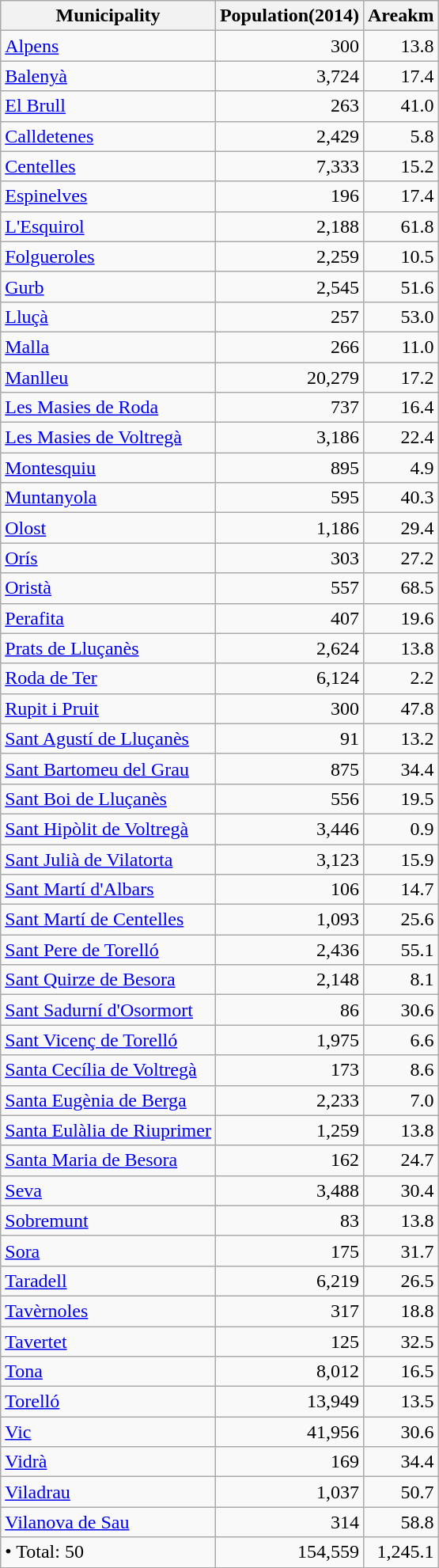<table class="wikitable sortable">
<tr>
<th>Municipality</th>
<th>Population(2014)</th>
<th>Areakm</th>
</tr>
<tr>
<td><a href='#'>Alpens</a></td>
<td align=right>300</td>
<td align=right>13.8</td>
</tr>
<tr>
<td><a href='#'>Balenyà</a></td>
<td align=right>3,724</td>
<td align=right>17.4</td>
</tr>
<tr>
<td><a href='#'>El Brull</a></td>
<td align=right>263</td>
<td align=right>41.0</td>
</tr>
<tr>
<td><a href='#'>Calldetenes</a></td>
<td align=right>2,429</td>
<td align=right>5.8</td>
</tr>
<tr>
<td><a href='#'>Centelles</a></td>
<td align=right>7,333</td>
<td align=right>15.2</td>
</tr>
<tr>
<td><a href='#'>Espinelves</a></td>
<td align=right>196</td>
<td align=right>17.4</td>
</tr>
<tr>
<td><a href='#'>L'Esquirol</a></td>
<td align=right>2,188</td>
<td align=right>61.8</td>
</tr>
<tr>
<td><a href='#'>Folgueroles</a></td>
<td align=right>2,259</td>
<td align=right>10.5</td>
</tr>
<tr>
<td><a href='#'>Gurb</a></td>
<td align=right>2,545</td>
<td align=right>51.6</td>
</tr>
<tr>
<td><a href='#'>Lluçà</a></td>
<td align=right>257</td>
<td align=right>53.0</td>
</tr>
<tr>
<td><a href='#'>Malla</a></td>
<td align=right>266</td>
<td align=right>11.0</td>
</tr>
<tr>
<td><a href='#'>Manlleu</a></td>
<td align=right>20,279</td>
<td align=right>17.2</td>
</tr>
<tr>
<td><a href='#'>Les Masies de Roda</a></td>
<td align=right>737</td>
<td align=right>16.4</td>
</tr>
<tr>
<td><a href='#'>Les Masies de Voltregà</a></td>
<td align=right>3,186</td>
<td align=right>22.4</td>
</tr>
<tr>
<td><a href='#'>Montesquiu</a></td>
<td align=right>895</td>
<td align=right>4.9</td>
</tr>
<tr>
<td><a href='#'>Muntanyola</a></td>
<td align=right>595</td>
<td align=right>40.3</td>
</tr>
<tr>
<td><a href='#'>Olost</a></td>
<td align=right>1,186</td>
<td align=right>29.4</td>
</tr>
<tr>
<td><a href='#'>Orís</a></td>
<td align=right>303</td>
<td align=right>27.2</td>
</tr>
<tr>
<td><a href='#'>Oristà</a></td>
<td align=right>557</td>
<td align=right>68.5</td>
</tr>
<tr>
<td><a href='#'>Perafita</a></td>
<td align=right>407</td>
<td align=right>19.6</td>
</tr>
<tr>
<td><a href='#'>Prats de Lluçanès</a></td>
<td align=right>2,624</td>
<td align=right>13.8</td>
</tr>
<tr>
<td><a href='#'>Roda de Ter</a></td>
<td align=right>6,124</td>
<td align=right>2.2</td>
</tr>
<tr>
<td><a href='#'>Rupit i Pruit</a></td>
<td align=right>300</td>
<td align=right>47.8</td>
</tr>
<tr>
<td><a href='#'>Sant Agustí de Lluçanès</a></td>
<td align=right>91</td>
<td align=right>13.2</td>
</tr>
<tr>
<td><a href='#'>Sant Bartomeu del Grau</a></td>
<td align=right>875</td>
<td align=right>34.4</td>
</tr>
<tr>
<td><a href='#'>Sant Boi de Lluçanès</a></td>
<td align=right>556</td>
<td align=right>19.5</td>
</tr>
<tr>
<td><a href='#'>Sant Hipòlit de Voltregà</a></td>
<td align=right>3,446</td>
<td align=right>0.9</td>
</tr>
<tr>
<td><a href='#'>Sant Julià de Vilatorta</a></td>
<td align=right>3,123</td>
<td align=right>15.9</td>
</tr>
<tr>
<td><a href='#'>Sant Martí d'Albars</a></td>
<td align=right>106</td>
<td align=right>14.7</td>
</tr>
<tr>
<td><a href='#'>Sant Martí de Centelles</a></td>
<td align=right>1,093</td>
<td align=right>25.6</td>
</tr>
<tr>
<td><a href='#'>Sant Pere de Torelló</a></td>
<td align=right>2,436</td>
<td align=right>55.1</td>
</tr>
<tr>
<td><a href='#'>Sant Quirze de Besora</a></td>
<td align=right>2,148</td>
<td align=right>8.1</td>
</tr>
<tr>
<td><a href='#'>Sant Sadurní d'Osormort</a></td>
<td align=right>86</td>
<td align=right>30.6</td>
</tr>
<tr>
<td><a href='#'>Sant Vicenç de Torelló</a></td>
<td align=right>1,975</td>
<td align=right>6.6</td>
</tr>
<tr>
<td><a href='#'>Santa Cecília de Voltregà</a></td>
<td align=right>173</td>
<td align=right>8.6</td>
</tr>
<tr>
<td><a href='#'>Santa Eugènia de Berga</a></td>
<td align=right>2,233</td>
<td align=right>7.0</td>
</tr>
<tr>
<td><a href='#'>Santa Eulàlia de Riuprimer</a></td>
<td align=right>1,259</td>
<td align=right>13.8</td>
</tr>
<tr>
<td><a href='#'>Santa Maria de Besora</a></td>
<td align=right>162</td>
<td align=right>24.7</td>
</tr>
<tr>
<td><a href='#'>Seva</a></td>
<td align=right>3,488</td>
<td align=right>30.4</td>
</tr>
<tr>
<td><a href='#'>Sobremunt</a></td>
<td align=right>83</td>
<td align=right>13.8</td>
</tr>
<tr>
<td><a href='#'>Sora</a></td>
<td align=right>175</td>
<td align=right>31.7</td>
</tr>
<tr>
<td><a href='#'>Taradell</a></td>
<td align=right>6,219</td>
<td align=right>26.5</td>
</tr>
<tr>
<td><a href='#'>Tavèrnoles</a></td>
<td align=right>317</td>
<td align=right>18.8</td>
</tr>
<tr>
<td><a href='#'>Tavertet</a></td>
<td align=right>125</td>
<td align=right>32.5</td>
</tr>
<tr>
<td><a href='#'>Tona</a></td>
<td align=right>8,012</td>
<td align=right>16.5</td>
</tr>
<tr>
<td><a href='#'>Torelló</a></td>
<td align=right>13,949</td>
<td align=right>13.5</td>
</tr>
<tr>
<td><a href='#'>Vic</a></td>
<td align=right>41,956</td>
<td align=right>30.6</td>
</tr>
<tr>
<td><a href='#'>Vidrà</a></td>
<td align=right>169</td>
<td align=right>34.4</td>
</tr>
<tr>
<td><a href='#'>Viladrau</a></td>
<td align=right>1,037</td>
<td align=right>50.7</td>
</tr>
<tr>
<td><a href='#'>Vilanova de Sau</a></td>
<td align=right>314</td>
<td align=right>58.8</td>
</tr>
<tr>
<td>• Total: 50</td>
<td align=right>154,559</td>
<td align=right>1,245.1</td>
</tr>
</table>
